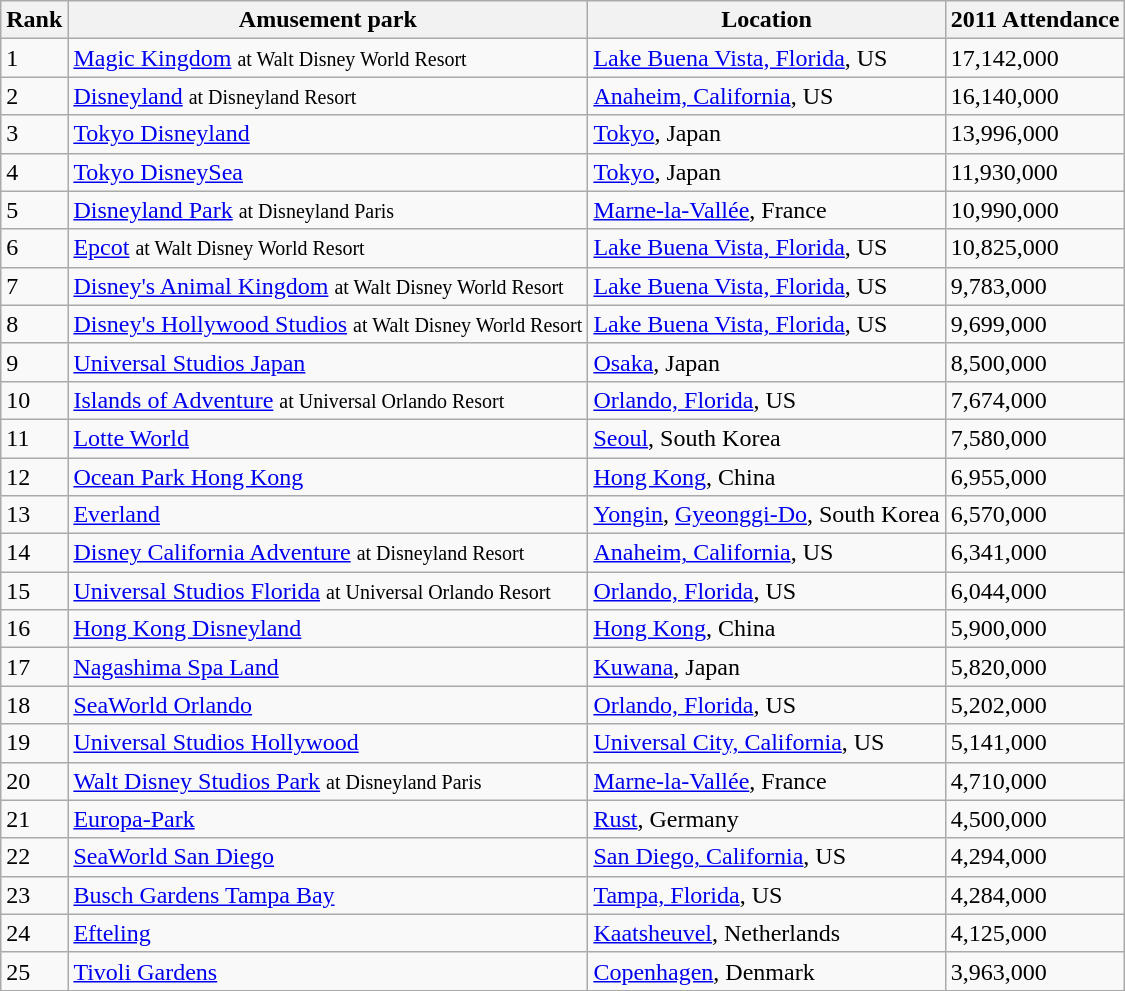<table class="wikitable sortable">
<tr>
<th>Rank</th>
<th>Amusement park</th>
<th>Location</th>
<th>2011 Attendance</th>
</tr>
<tr>
<td>1</td>
<td><a href='#'>Magic Kingdom</a> <small>at Walt Disney World Resort</small></td>
<td><a href='#'>Lake Buena Vista, Florida</a>, US</td>
<td>17,142,000</td>
</tr>
<tr>
<td>2</td>
<td><a href='#'>Disneyland</a> <small>at Disneyland Resort</small></td>
<td><a href='#'>Anaheim, California</a>, US</td>
<td>16,140,000</td>
</tr>
<tr>
<td>3</td>
<td><a href='#'>Tokyo Disneyland</a></td>
<td><a href='#'>Tokyo</a>, Japan</td>
<td>13,996,000</td>
</tr>
<tr>
<td>4</td>
<td><a href='#'>Tokyo DisneySea</a></td>
<td><a href='#'>Tokyo</a>, Japan</td>
<td>11,930,000</td>
</tr>
<tr>
<td>5</td>
<td><a href='#'>Disneyland Park</a> <small>at Disneyland Paris</small></td>
<td><a href='#'>Marne-la-Vallée</a>, France</td>
<td>10,990,000</td>
</tr>
<tr>
<td>6</td>
<td><a href='#'>Epcot</a> <small>at Walt Disney World Resort</small></td>
<td><a href='#'>Lake Buena Vista, Florida</a>, US</td>
<td>10,825,000</td>
</tr>
<tr>
<td>7</td>
<td><a href='#'>Disney's Animal Kingdom</a> <small>at Walt Disney World Resort</small></td>
<td><a href='#'>Lake Buena Vista, Florida</a>, US</td>
<td>9,783,000</td>
</tr>
<tr>
<td>8</td>
<td><a href='#'>Disney's Hollywood Studios</a> <small>at Walt Disney World Resort</small></td>
<td><a href='#'>Lake Buena Vista, Florida</a>, US</td>
<td>9,699,000</td>
</tr>
<tr>
<td>9</td>
<td><a href='#'>Universal Studios Japan</a></td>
<td><a href='#'>Osaka</a>, Japan</td>
<td>8,500,000</td>
</tr>
<tr>
<td>10</td>
<td><a href='#'>Islands of Adventure</a> <small>at Universal Orlando Resort</small></td>
<td><a href='#'>Orlando, Florida</a>, US</td>
<td>7,674,000</td>
</tr>
<tr>
<td>11</td>
<td><a href='#'>Lotte World</a></td>
<td><a href='#'>Seoul</a>, South Korea</td>
<td>7,580,000</td>
</tr>
<tr>
<td>12</td>
<td><a href='#'>Ocean Park Hong Kong</a></td>
<td><a href='#'>Hong Kong</a>, China</td>
<td>6,955,000</td>
</tr>
<tr>
<td>13</td>
<td><a href='#'>Everland</a></td>
<td><a href='#'>Yongin</a>, <a href='#'>Gyeonggi-Do</a>, South Korea</td>
<td>6,570,000</td>
</tr>
<tr>
<td>14</td>
<td><a href='#'>Disney California Adventure</a> <small>at Disneyland Resort</small></td>
<td><a href='#'>Anaheim, California</a>, US</td>
<td>6,341,000</td>
</tr>
<tr>
<td>15</td>
<td><a href='#'>Universal Studios Florida</a> <small>at Universal Orlando Resort</small></td>
<td><a href='#'>Orlando, Florida</a>, US</td>
<td>6,044,000</td>
</tr>
<tr>
<td>16</td>
<td><a href='#'>Hong Kong Disneyland</a></td>
<td><a href='#'>Hong Kong</a>, China</td>
<td>5,900,000</td>
</tr>
<tr>
<td>17</td>
<td><a href='#'>Nagashima Spa Land</a></td>
<td><a href='#'>Kuwana</a>, Japan</td>
<td>5,820,000</td>
</tr>
<tr>
<td>18</td>
<td><a href='#'>SeaWorld Orlando</a></td>
<td><a href='#'>Orlando, Florida</a>, US</td>
<td>5,202,000</td>
</tr>
<tr>
<td>19</td>
<td><a href='#'>Universal Studios Hollywood</a></td>
<td><a href='#'>Universal City, California</a>, US</td>
<td>5,141,000</td>
</tr>
<tr>
<td>20</td>
<td><a href='#'>Walt Disney Studios Park</a> <small>at Disneyland Paris</small></td>
<td><a href='#'>Marne-la-Vallée</a>, France</td>
<td>4,710,000</td>
</tr>
<tr>
<td>21</td>
<td><a href='#'>Europa-Park</a></td>
<td><a href='#'>Rust</a>, Germany</td>
<td>4,500,000</td>
</tr>
<tr>
<td>22</td>
<td><a href='#'>SeaWorld San Diego</a></td>
<td><a href='#'>San Diego, California</a>, US</td>
<td>4,294,000</td>
</tr>
<tr>
<td>23</td>
<td><a href='#'>Busch Gardens Tampa Bay</a></td>
<td><a href='#'>Tampa, Florida</a>, US</td>
<td>4,284,000</td>
</tr>
<tr>
<td>24</td>
<td><a href='#'>Efteling</a></td>
<td><a href='#'>Kaatsheuvel</a>, Netherlands</td>
<td>4,125,000</td>
</tr>
<tr>
<td>25</td>
<td><a href='#'>Tivoli Gardens</a></td>
<td><a href='#'>Copenhagen</a>, Denmark</td>
<td>3,963,000</td>
</tr>
<tr>
</tr>
</table>
